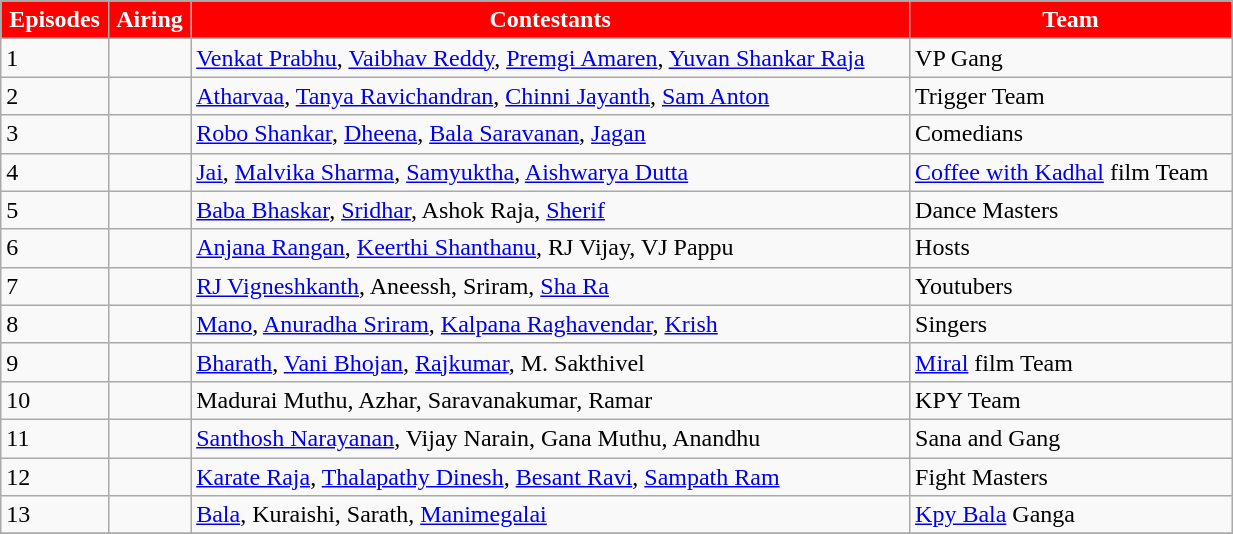<table class="wikitable" width="65%">
<tr>
<th scope="col" style ="background: #FF0000 ;color:white">Episodes</th>
<th scope="col" style ="background: #FF0000 ;color:white">Airing</th>
<th scope="col" style ="background: #FF0000 ;color:white">Contestants</th>
<th scope="col" style ="background: #FF0000 ;color:white">Team</th>
</tr>
<tr>
<td>1</td>
<td></td>
<td><a href='#'>Venkat Prabhu</a>, <a href='#'>Vaibhav Reddy</a>, <a href='#'>Premgi Amaren</a>, <a href='#'>Yuvan Shankar Raja</a></td>
<td>VP Gang</td>
</tr>
<tr>
<td>2</td>
<td></td>
<td><a href='#'>Atharvaa</a>, <a href='#'>Tanya Ravichandran</a>, <a href='#'>Chinni Jayanth</a>, <a href='#'>Sam Anton</a></td>
<td>Trigger Team</td>
</tr>
<tr>
<td>3</td>
<td></td>
<td><a href='#'>Robo Shankar</a>, <a href='#'>Dheena</a>, <a href='#'>Bala Saravanan</a>, <a href='#'>Jagan</a></td>
<td>Comedians</td>
</tr>
<tr>
<td>4</td>
<td></td>
<td><a href='#'>Jai</a>, <a href='#'>Malvika Sharma</a>, <a href='#'>Samyuktha</a>, <a href='#'>Aishwarya Dutta</a></td>
<td><a href='#'>Coffee with Kadhal</a> film Team</td>
</tr>
<tr>
<td>5</td>
<td></td>
<td><a href='#'>Baba Bhaskar</a>, <a href='#'>Sridhar</a>, Ashok Raja, <a href='#'>Sherif</a></td>
<td>Dance Masters</td>
</tr>
<tr>
<td>6</td>
<td></td>
<td><a href='#'>Anjana Rangan</a>, <a href='#'>Keerthi Shanthanu</a>, RJ Vijay, VJ Pappu</td>
<td>Hosts</td>
</tr>
<tr>
<td>7</td>
<td></td>
<td><a href='#'>RJ Vigneshkanth</a>, Aneessh, Sriram, <a href='#'>Sha Ra</a></td>
<td>Youtubers</td>
</tr>
<tr>
<td>8</td>
<td></td>
<td><a href='#'>Mano</a>, <a href='#'>Anuradha Sriram</a>, <a href='#'>Kalpana Raghavendar</a>, <a href='#'>Krish</a></td>
<td>Singers</td>
</tr>
<tr>
<td>9</td>
<td></td>
<td><a href='#'>Bharath</a>, <a href='#'>Vani Bhojan</a>, <a href='#'>Rajkumar</a>, M. Sakthivel</td>
<td><a href='#'>Miral</a> film Team</td>
</tr>
<tr>
<td>10</td>
<td></td>
<td>Madurai Muthu, Azhar, Saravanakumar, Ramar</td>
<td>KPY Team</td>
</tr>
<tr>
<td>11</td>
<td></td>
<td><a href='#'>Santhosh Narayanan</a>, Vijay Narain, Gana Muthu, Anandhu</td>
<td>Sana and Gang</td>
</tr>
<tr>
<td>12</td>
<td></td>
<td><a href='#'>Karate Raja</a>, <a href='#'>Thalapathy Dinesh</a>, <a href='#'>Besant Ravi</a>, <a href='#'>Sampath Ram</a></td>
<td>Fight Masters</td>
</tr>
<tr>
<td>13</td>
<td></td>
<td><a href='#'>Bala</a>, Kuraishi, Sarath, <a href='#'>Manimegalai</a></td>
<td><a href='#'>Kpy Bala</a> Ganga</td>
</tr>
<tr>
</tr>
</table>
